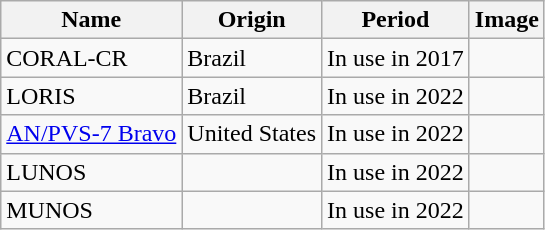<table class="wikitable mw-collapsible mw-collapsed">
<tr>
<th>Name</th>
<th>Origin</th>
<th>Period</th>
<th>Image</th>
</tr>
<tr>
<td>CORAL-CR</td>
<td>Brazil</td>
<td>In use in 2017</td>
<td></td>
</tr>
<tr>
<td>LORIS</td>
<td>Brazil</td>
<td>In use in 2022</td>
<td></td>
</tr>
<tr>
<td><a href='#'>AN/PVS-7 Bravo</a></td>
<td>United States</td>
<td>In use in 2022</td>
<td></td>
</tr>
<tr>
<td>LUNOS</td>
<td></td>
<td>In use in 2022</td>
<td></td>
</tr>
<tr>
<td>MUNOS</td>
<td></td>
<td>In use in 2022</td>
<td></td>
</tr>
</table>
